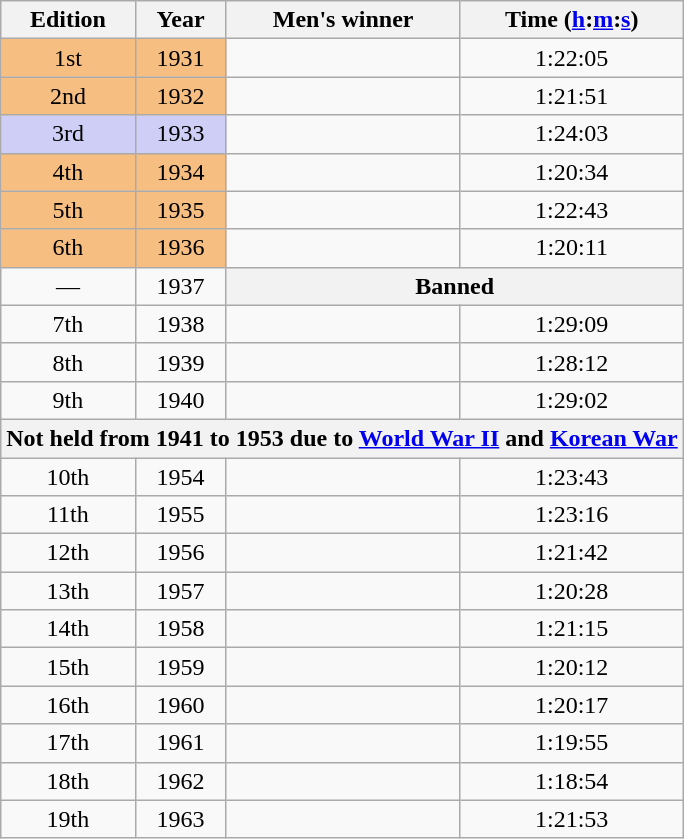<table class="wikitable" style="text-align:center">
<tr>
<th>Edition</th>
<th>Year</th>
<th>Men's winner</th>
<th>Time (<a href='#'>h</a>:<a href='#'>m</a>:<a href='#'>s</a>)</th>
</tr>
<tr>
<td bgcolor=#F7BE81>1st</td>
<td bgcolor=#F7BE81>1931</td>
<td align=left></td>
<td>1:22:05</td>
</tr>
<tr>
<td bgcolor=#F7BE81>2nd</td>
<td bgcolor=#F7BE81>1932</td>
<td align=left></td>
<td>1:21:51</td>
</tr>
<tr>
<td bgcolor=#CECEF6>3rd</td>
<td bgcolor=#CECEF6>1933</td>
<td align=left></td>
<td>1:24:03</td>
</tr>
<tr>
<td bgcolor=#F7BE81>4th</td>
<td bgcolor=#F7BE81>1934</td>
<td align=left></td>
<td>1:20:34</td>
</tr>
<tr>
<td bgcolor=#F7BE81>5th</td>
<td bgcolor=#F7BE81>1935</td>
<td align=left></td>
<td>1:22:43</td>
</tr>
<tr>
<td bgcolor=#F7BE81>6th</td>
<td bgcolor=#F7BE81>1936</td>
<td align=left></td>
<td>1:20:11</td>
</tr>
<tr>
<td>—</td>
<td>1937</td>
<th colspan=2>Banned</th>
</tr>
<tr>
<td>7th</td>
<td>1938</td>
<td align=left></td>
<td>1:29:09</td>
</tr>
<tr>
<td>8th</td>
<td>1939</td>
<td align=left></td>
<td>1:28:12</td>
</tr>
<tr>
<td>9th</td>
<td>1940</td>
<td align=left></td>
<td>1:29:02</td>
</tr>
<tr>
<th colspan=4>Not held from 1941 to 1953 due to <a href='#'>World War II</a> and <a href='#'>Korean War</a></th>
</tr>
<tr>
<td>10th</td>
<td>1954</td>
<td align=left></td>
<td>1:23:43</td>
</tr>
<tr>
<td>11th</td>
<td>1955</td>
<td align=left></td>
<td>1:23:16</td>
</tr>
<tr>
<td>12th</td>
<td>1956</td>
<td align=left></td>
<td>1:21:42</td>
</tr>
<tr>
<td>13th</td>
<td>1957</td>
<td align=left></td>
<td>1:20:28</td>
</tr>
<tr>
<td>14th</td>
<td>1958</td>
<td align=left></td>
<td>1:21:15</td>
</tr>
<tr>
<td>15th</td>
<td>1959</td>
<td align=left></td>
<td>1:20:12</td>
</tr>
<tr>
<td>16th</td>
<td>1960</td>
<td align=left></td>
<td>1:20:17</td>
</tr>
<tr>
<td>17th</td>
<td>1961</td>
<td align=left></td>
<td>1:19:55</td>
</tr>
<tr>
<td>18th</td>
<td>1962</td>
<td align=left></td>
<td>1:18:54</td>
</tr>
<tr>
<td>19th</td>
<td>1963</td>
<td align=left></td>
<td>1:21:53</td>
</tr>
</table>
